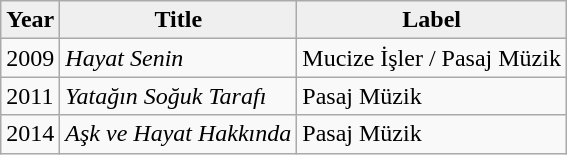<table class="wikitable">
<tr>
<th style="background:#efefef;">Year</th>
<th style="background:#efefef;">Title</th>
<th style="background:#efefef;">Label</th>
</tr>
<tr>
<td>2009</td>
<td><em>Hayat Senin</em></td>
<td>Mucize İşler / Pasaj Müzik</td>
</tr>
<tr>
<td>2011</td>
<td><em>Yatağın Soğuk Tarafı</em></td>
<td>Pasaj Müzik</td>
</tr>
<tr>
<td>2014</td>
<td><em>Aşk ve Hayat Hakkında</em></td>
<td>Pasaj Müzik</td>
</tr>
</table>
